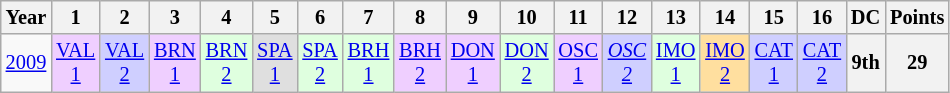<table class="wikitable" style="text-align:center; font-size:85%">
<tr>
<th>Year</th>
<th>1</th>
<th>2</th>
<th>3</th>
<th>4</th>
<th>5</th>
<th>6</th>
<th>7</th>
<th>8</th>
<th>9</th>
<th>10</th>
<th>11</th>
<th>12</th>
<th>13</th>
<th>14</th>
<th>15</th>
<th>16</th>
<th>DC</th>
<th>Points</th>
</tr>
<tr>
<td><a href='#'>2009</a></td>
<td style="background:#EFCFFF;"><a href='#'>VAL<br>1</a><br></td>
<td style="background:#CFCFFF;"><a href='#'>VAL<br>2</a><br></td>
<td style="background:#EFCFFF;"><a href='#'>BRN<br>1</a><br></td>
<td style="background:#DFFFDF;"><a href='#'>BRN<br>2</a><br></td>
<td style="background:#DFDFDF;"><a href='#'>SPA<br>1</a><br></td>
<td style="background:#DFFFDF;"><a href='#'>SPA<br>2</a><br></td>
<td style="background:#DFFFDF;"><a href='#'>BRH<br>1</a><br></td>
<td style="background:#EFCFFF;"><a href='#'>BRH<br>2</a><br></td>
<td style="background:#EFCFFF;"><a href='#'>DON<br>1</a><br></td>
<td style="background:#DFFFDF;"><a href='#'>DON<br>2</a><br></td>
<td style="background:#EFCFFF;"><a href='#'>OSC<br>1</a><br></td>
<td style="background:#CFCFFF;"><em><a href='#'>OSC<br>2</a></em><br></td>
<td style="background:#DFFFDF;"><a href='#'>IMO<br>1</a><br></td>
<td style="background:#FFDF9F;"><a href='#'>IMO<br>2</a><br></td>
<td style="background:#CFCFFF;"><a href='#'>CAT<br>1</a><br></td>
<td style="background:#CFCFFF;"><a href='#'>CAT<br>2</a><br></td>
<th>9th</th>
<th>29</th>
</tr>
</table>
